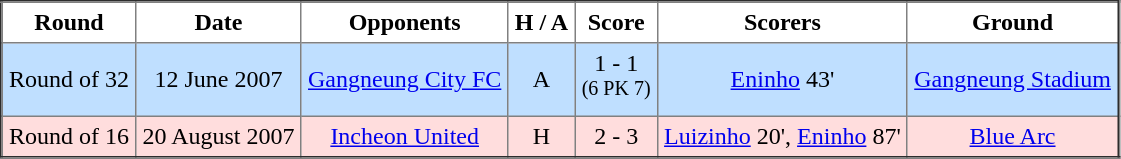<table border="2" cellpadding="4" style="border-collapse:collapse; text-align:center;">
<tr>
<th><strong>Round</strong></th>
<th><strong>Date</strong></th>
<th><strong>Opponents</strong></th>
<th><strong>H / A</strong></th>
<th><strong>Score</strong></th>
<th><strong>Scorers</strong></th>
<th><strong>Ground</strong></th>
</tr>
<tr bgcolor="#bfdfff">
<td>Round of 32</td>
<td>12 June 2007</td>
<td><a href='#'>Gangneung City FC</a></td>
<td>A</td>
<td>1 - 1 <br><sup>(6 PK 7)</sup></td>
<td><a href='#'>Eninho</a> 43'</td>
<td><a href='#'>Gangneung Stadium</a></td>
</tr>
<tr bgcolor="#ffdddd">
<td>Round of 16</td>
<td>20 August 2007</td>
<td><a href='#'>Incheon United</a></td>
<td>H</td>
<td>2 - 3</td>
<td><a href='#'>Luizinho</a> 20', <a href='#'>Eninho</a> 87'</td>
<td><a href='#'>Blue Arc</a></td>
</tr>
</table>
